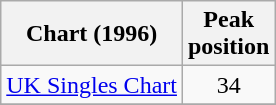<table class="wikitable sortable">
<tr>
<th>Chart (1996)</th>
<th>Peak<br>position</th>
</tr>
<tr>
<td><a href='#'>UK Singles Chart</a></td>
<td style="text-align:center;">34</td>
</tr>
<tr>
</tr>
</table>
